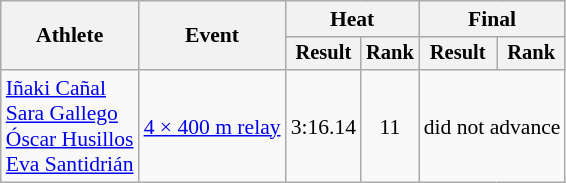<table class=wikitable style=font-size:90%>
<tr>
<th rowspan=2>Athlete</th>
<th rowspan=2>Event</th>
<th colspan=2>Heat</th>
<th colspan=2>Final</th>
</tr>
<tr style=font-size:95%>
<th>Result</th>
<th>Rank</th>
<th>Result</th>
<th>Rank</th>
</tr>
<tr align=center>
<td align=left><a href='#'>Iñaki Cañal</a><br><a href='#'>Sara Gallego</a><br><a href='#'>Óscar Husillos</a><br><a href='#'>Eva Santidrián</a></td>
<td align=left><a href='#'>4 × 400 m relay</a></td>
<td>3:16.14 </td>
<td>11</td>
<td colspan=2>did not advance</td>
</tr>
</table>
